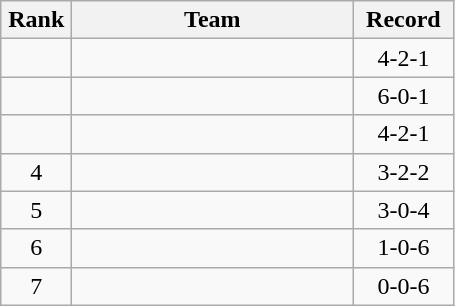<table class="wikitable" style="text-align: center;">
<tr>
<th width=40>Rank</th>
<th width=180>Team</th>
<th width=60>Record</th>
</tr>
<tr>
<td></td>
<td align=left></td>
<td>4-2-1</td>
</tr>
<tr>
<td></td>
<td align=left></td>
<td>6-0-1</td>
</tr>
<tr>
<td></td>
<td align=left></td>
<td>4-2-1</td>
</tr>
<tr>
<td>4</td>
<td align=left></td>
<td>3-2-2</td>
</tr>
<tr>
<td>5</td>
<td align=left></td>
<td>3-0-4</td>
</tr>
<tr>
<td>6</td>
<td align=left></td>
<td>1-0-6</td>
</tr>
<tr>
<td>7</td>
<td align=left></td>
<td>0-0-6</td>
</tr>
</table>
